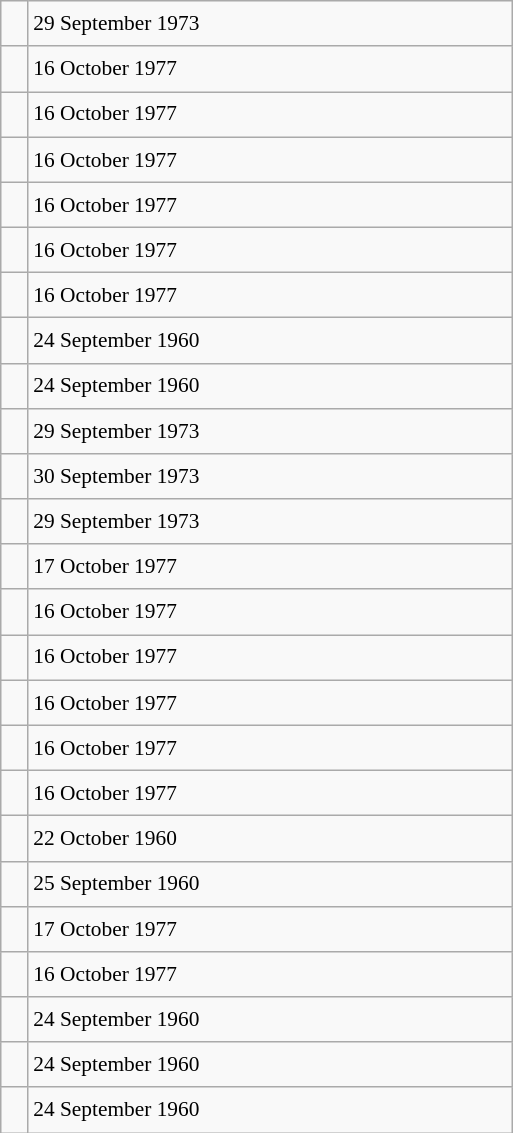<table class="wikitable" style="font-size: 89%; float: left; width: 24em; margin-right: 1em; line-height: 1.65em">
<tr>
<td></td>
<td>29 September 1973</td>
</tr>
<tr>
<td></td>
<td>16 October 1977</td>
</tr>
<tr>
<td></td>
<td>16 October 1977</td>
</tr>
<tr>
<td></td>
<td>16 October 1977</td>
</tr>
<tr>
<td></td>
<td>16 October 1977</td>
</tr>
<tr>
<td></td>
<td>16 October 1977</td>
</tr>
<tr>
<td></td>
<td>16 October 1977</td>
</tr>
<tr>
<td></td>
<td>24 September 1960</td>
</tr>
<tr>
<td></td>
<td>24 September 1960</td>
</tr>
<tr>
<td></td>
<td>29 September 1973</td>
</tr>
<tr>
<td></td>
<td>30 September 1973</td>
</tr>
<tr>
<td></td>
<td>29 September 1973</td>
</tr>
<tr>
<td></td>
<td>17 October 1977</td>
</tr>
<tr>
<td></td>
<td>16 October 1977</td>
</tr>
<tr>
<td></td>
<td>16 October 1977</td>
</tr>
<tr>
<td></td>
<td>16 October 1977</td>
</tr>
<tr>
<td></td>
<td>16 October 1977</td>
</tr>
<tr>
<td></td>
<td>16 October 1977</td>
</tr>
<tr>
<td></td>
<td>22 October 1960</td>
</tr>
<tr>
<td></td>
<td>25 September 1960</td>
</tr>
<tr>
<td></td>
<td>17 October 1977</td>
</tr>
<tr>
<td></td>
<td>16 October 1977</td>
</tr>
<tr>
<td></td>
<td>24 September 1960</td>
</tr>
<tr>
<td></td>
<td>24 September 1960</td>
</tr>
<tr>
<td></td>
<td>24 September 1960</td>
</tr>
</table>
